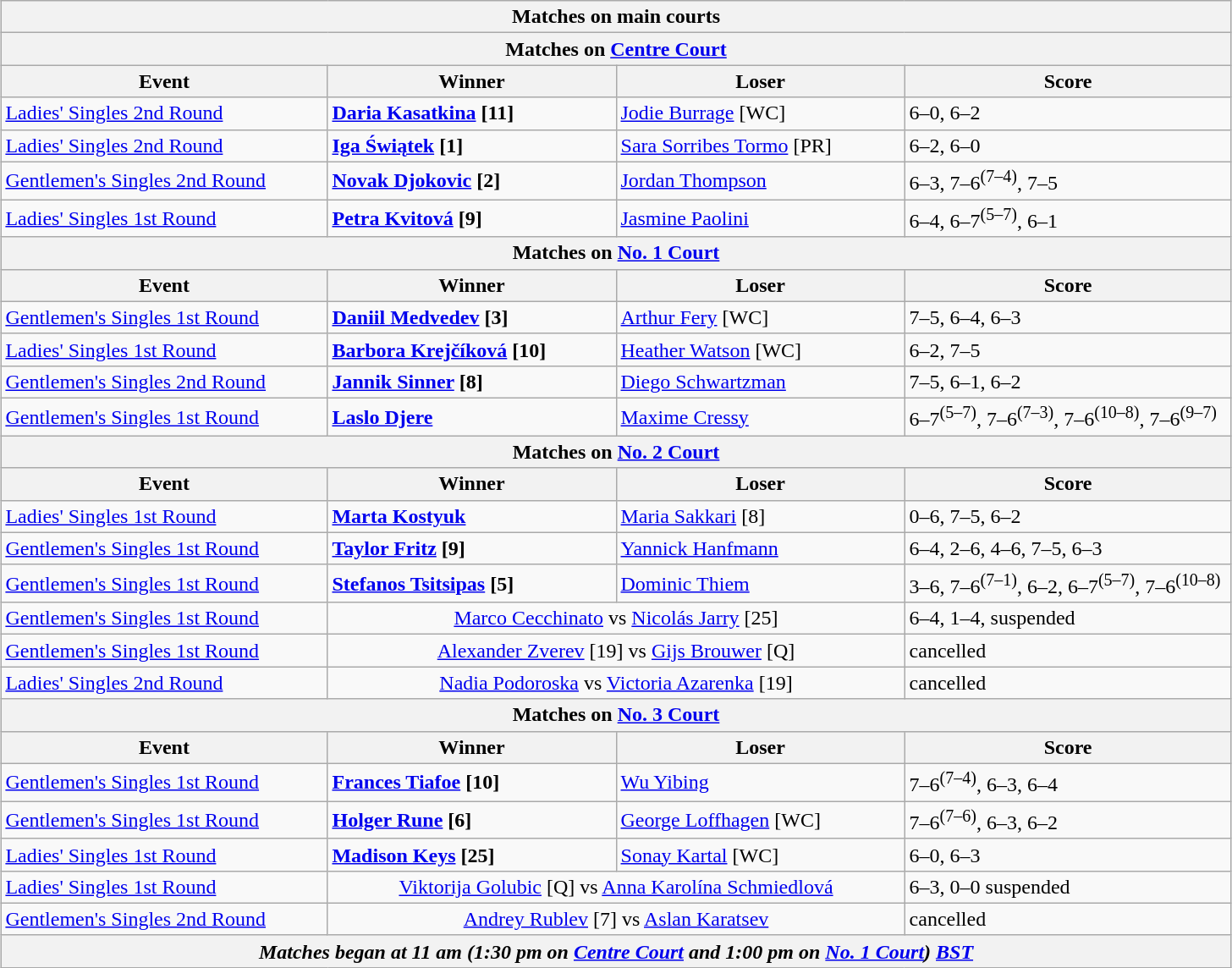<table class="wikitable collapsible uncollapsed" style="margin:auto;">
<tr>
<th colspan="4" style="white-space:nowrap;">Matches on main courts</th>
</tr>
<tr>
<th colspan="4">Matches on <a href='#'>Centre Court</a></th>
</tr>
<tr>
<th width="250">Event</th>
<th width="220">Winner</th>
<th width="220">Loser</th>
<th width="250">Score</th>
</tr>
<tr>
<td><a href='#'>Ladies' Singles 2nd Round</a></td>
<td><strong> <a href='#'>Daria Kasatkina</a> [11]</strong></td>
<td> <a href='#'>Jodie Burrage</a> [WC]</td>
<td>6–0, 6–2</td>
</tr>
<tr>
<td><a href='#'>Ladies' Singles 2nd Round</a></td>
<td><strong> <a href='#'>Iga Świątek</a> [1]</strong></td>
<td> <a href='#'>Sara Sorribes Tormo</a> [PR]</td>
<td>6–2, 6–0</td>
</tr>
<tr>
<td><a href='#'>Gentlemen's Singles 2nd Round</a></td>
<td><strong> <a href='#'>Novak Djokovic</a> [2]</strong></td>
<td> <a href='#'>Jordan Thompson</a></td>
<td>6–3, 7–6<sup>(7–4)</sup>, 7–5</td>
</tr>
<tr>
<td><a href='#'>Ladies' Singles 1st Round</a></td>
<td><strong> <a href='#'>Petra Kvitová</a> [9]</strong></td>
<td> <a href='#'>Jasmine Paolini</a></td>
<td>6–4, 6–7<sup>(5–7)</sup>, 6–1</td>
</tr>
<tr>
<th colspan="4">Matches on <a href='#'>No. 1 Court</a></th>
</tr>
<tr>
<th width="220">Event</th>
<th width="220">Winner</th>
<th width="220">Loser</th>
<th width="250">Score</th>
</tr>
<tr>
<td><a href='#'>Gentlemen's Singles 1st Round</a></td>
<td><strong> <a href='#'>Daniil Medvedev</a> [3]</strong></td>
<td> <a href='#'>Arthur Fery</a> [WC]</td>
<td>7–5, 6–4, 6–3</td>
</tr>
<tr>
<td><a href='#'>Ladies' Singles 1st Round</a></td>
<td><strong> <a href='#'>Barbora Krejčíková</a> [10]</strong></td>
<td> <a href='#'>Heather Watson</a> [WC]</td>
<td>6–2, 7–5</td>
</tr>
<tr>
<td><a href='#'>Gentlemen's Singles 2nd Round</a></td>
<td><strong> <a href='#'>Jannik Sinner</a> [8]</strong></td>
<td> <a href='#'>Diego Schwartzman</a></td>
<td>7–5, 6–1, 6–2</td>
</tr>
<tr>
<td><a href='#'>Gentlemen's Singles 1st Round</a></td>
<td><strong> <a href='#'>Laslo Djere</a></strong></td>
<td> <a href='#'>Maxime Cressy</a></td>
<td>6–7<sup>(5–7)</sup>, 7–6<sup>(7–3)</sup>, 7–6<sup>(10–8)</sup>, 7–6<sup>(9–7)</sup></td>
</tr>
<tr>
<th colspan="4">Matches on <a href='#'>No. 2 Court</a></th>
</tr>
<tr>
<th width="250">Event</th>
<th width="220">Winner</th>
<th width="220">Loser</th>
<th width="220">Score</th>
</tr>
<tr>
<td><a href='#'>Ladies' Singles 1st Round</a></td>
<td><strong> <a href='#'>Marta Kostyuk</a></strong></td>
<td> <a href='#'>Maria Sakkari</a> [8]</td>
<td>0–6, 7–5, 6–2</td>
</tr>
<tr>
<td><a href='#'>Gentlemen's Singles 1st Round</a></td>
<td><strong> <a href='#'>Taylor Fritz</a> [9]</strong></td>
<td> <a href='#'>Yannick Hanfmann</a></td>
<td>6–4, 2–6, 4–6, 7–5, 6–3</td>
</tr>
<tr>
<td><a href='#'>Gentlemen's Singles 1st Round</a></td>
<td><strong> <a href='#'>Stefanos Tsitsipas</a> [5]</strong></td>
<td> <a href='#'>Dominic Thiem</a></td>
<td>3–6, 7–6<sup>(7–1)</sup>, 6–2, 6–7<sup>(5–7)</sup>, 7–6<sup>(10–8)</sup></td>
</tr>
<tr>
<td><a href='#'>Gentlemen's Singles 1st Round</a></td>
<td colspan="2" align="center"> <a href='#'>Marco Cecchinato</a> vs  <a href='#'>Nicolás Jarry</a> [25]</td>
<td>6–4, 1–4, suspended</td>
</tr>
<tr>
<td><a href='#'>Gentlemen's Singles 1st Round</a></td>
<td colspan="2" align="center"> <a href='#'>Alexander Zverev</a> [19] vs  <a href='#'>Gijs Brouwer</a> [Q]</td>
<td>cancelled</td>
</tr>
<tr>
<td><a href='#'>Ladies' Singles 2nd Round</a></td>
<td colspan="2" align="center"> <a href='#'>Nadia Podoroska</a> vs  <a href='#'>Victoria Azarenka</a> [19]</td>
<td>cancelled</td>
</tr>
<tr>
<th colspan="4">Matches on <a href='#'>No. 3 Court</a></th>
</tr>
<tr>
<th width="250">Event</th>
<th width="220">Winner</th>
<th width="220">Loser</th>
<th width="220">Score</th>
</tr>
<tr>
<td><a href='#'>Gentlemen's Singles 1st Round</a></td>
<td><strong> <a href='#'>Frances Tiafoe</a> [10]</strong></td>
<td> <a href='#'>Wu Yibing</a></td>
<td>7–6<sup>(7–4)</sup>, 6–3, 6–4</td>
</tr>
<tr>
<td><a href='#'>Gentlemen's Singles 1st Round</a></td>
<td><strong> <a href='#'>Holger Rune</a> [6]</strong></td>
<td> <a href='#'>George Loffhagen</a> [WC]</td>
<td>7–6<sup>(7–6)</sup>, 6–3, 6–2</td>
</tr>
<tr>
<td><a href='#'>Ladies' Singles 1st Round</a></td>
<td><strong> <a href='#'>Madison Keys</a> [25]</strong></td>
<td> <a href='#'>Sonay Kartal</a> [WC]</td>
<td>6–0, 6–3</td>
</tr>
<tr>
<td><a href='#'>Ladies' Singles 1st Round</a></td>
<td colspan="2" align="center"> <a href='#'>Viktorija Golubic</a> [Q] vs  <a href='#'>Anna Karolína Schmiedlová</a></td>
<td>6–3, 0–0 suspended</td>
</tr>
<tr>
<td><a href='#'>Gentlemen's Singles 2nd Round</a></td>
<td colspan="2" align="center"> <a href='#'>Andrey Rublev</a> [7] vs  <a href='#'>Aslan Karatsev</a></td>
<td>cancelled</td>
</tr>
<tr>
<th colspan=4><em>Matches began at 11 am (1:30 pm on <a href='#'>Centre Court</a> and 1:00 pm on <a href='#'>No. 1 Court</a>) <a href='#'>BST</a></em></th>
</tr>
</table>
